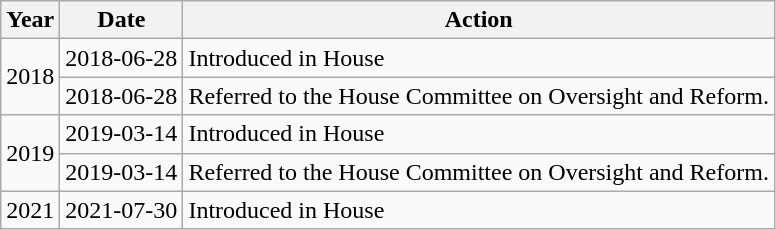<table class="wikitable">
<tr>
<th>Year</th>
<th>Date</th>
<th>Action</th>
</tr>
<tr>
<td rowspan="2">2018</td>
<td>2018-06-28</td>
<td>Introduced in House</td>
</tr>
<tr>
<td>2018-06-28</td>
<td>Referred to the House Committee on Oversight and Reform.</td>
</tr>
<tr>
<td rowspan="2">2019</td>
<td>2019-03-14</td>
<td>Introduced in House</td>
</tr>
<tr>
<td>2019-03-14</td>
<td>Referred to the House Committee on Oversight and Reform.</td>
</tr>
<tr>
<td>2021</td>
<td>2021-07-30</td>
<td>Introduced in House</td>
</tr>
</table>
